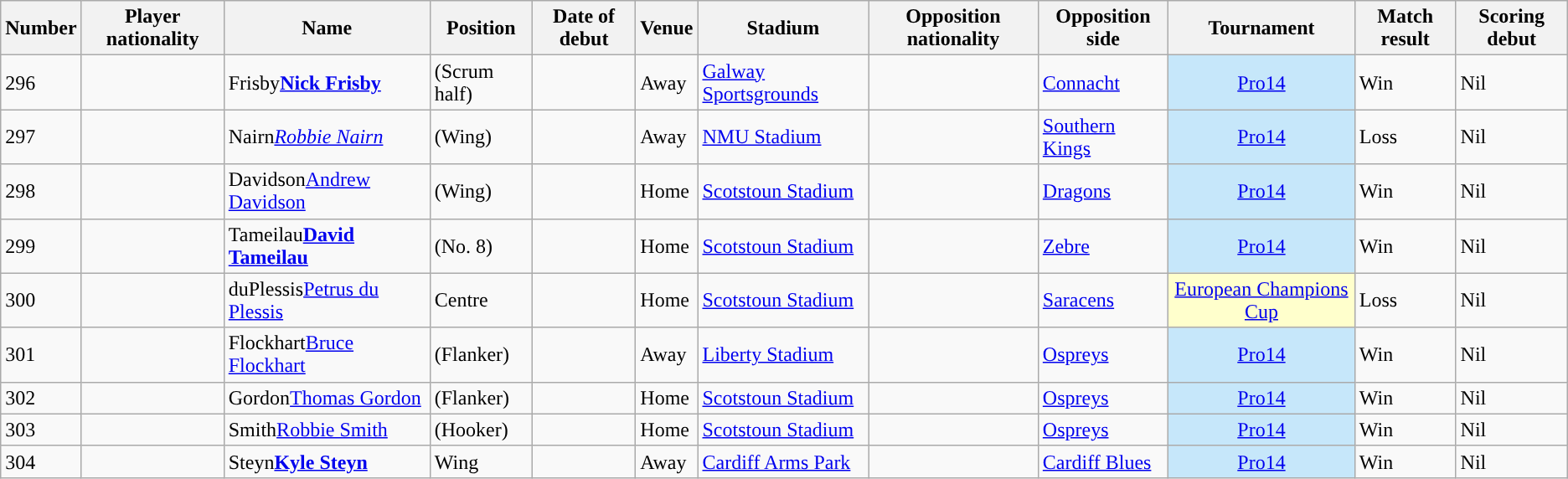<table class="sortable wikitable">
<tr>
<th data-sort-type="number">Number</th>
<th>Player nationality</th>
<th>Name</th>
<th>Position</th>
<th>Date of debut</th>
<th>Venue</th>
<th>Stadium</th>
<th>Opposition nationality</th>
<th>Opposition side</th>
<th>Tournament</th>
<th>Match result</th>
<th>Scoring debut</th>
</tr>
<tr>
<td>296</td>
<td style="text-align:center;"></td>
<td><span>Frisby</span><strong><a href='#'>Nick Frisby</a></strong></td>
<td>(Scrum half)</td>
<td></td>
<td>Away</td>
<td><a href='#'>Galway Sportsgrounds</a></td>
<td style="text-align:center;"></td>
<td><a href='#'>Connacht</a></td>
<td style="text-align:center; background:#C6E7FA;"><a href='#'>Pro14</a></td>
<td>Win</td>
<td>Nil</td>
</tr>
<tr>
<td>297</td>
<td style="text-align:center;"></td>
<td><span>Nairn</span><em><a href='#'>Robbie Nairn</a></em></td>
<td>(Wing)</td>
<td></td>
<td>Away</td>
<td><a href='#'>NMU Stadium</a></td>
<td style="text-align:center;"></td>
<td><a href='#'>Southern Kings</a></td>
<td style="text-align:center; background:#C6E7FA;"><a href='#'>Pro14</a></td>
<td>Loss</td>
<td>Nil</td>
</tr>
<tr>
<td>298</td>
<td style="text-align:center;"></td>
<td><span>Davidson</span><a href='#'>Andrew Davidson</a></td>
<td>(Wing)</td>
<td></td>
<td>Home</td>
<td><a href='#'>Scotstoun Stadium</a></td>
<td style="text-align:center;"></td>
<td><a href='#'>Dragons</a></td>
<td style="text-align:center; background:#C6E7FA;"><a href='#'>Pro14</a></td>
<td>Win</td>
<td>Nil</td>
</tr>
<tr>
<td>299</td>
<td style="text-align:center;"></td>
<td><span>Tameilau</span><strong><a href='#'>David Tameilau</a></strong></td>
<td>(No. 8)</td>
<td></td>
<td>Home</td>
<td><a href='#'>Scotstoun Stadium</a></td>
<td style="text-align:center;"></td>
<td><a href='#'>Zebre</a></td>
<td style="text-align:center; background:#C6E7FA;"><a href='#'>Pro14</a></td>
<td>Win</td>
<td>Nil</td>
</tr>
<tr>
<td>300</td>
<td style="text-align:center;"></td>
<td><span>duPlessis</span><a href='#'>Petrus du Plessis</a></td>
<td>Centre</td>
<td></td>
<td>Home</td>
<td><a href='#'>Scotstoun Stadium</a></td>
<td style="text-align:center;"></td>
<td><a href='#'>Saracens</a></td>
<td style="text-align:center;background:#ffffcc;"><a href='#'>European Champions Cup</a></td>
<td>Loss</td>
<td>Nil</td>
</tr>
<tr>
<td>301</td>
<td style="text-align:center;"></td>
<td><span>Flockhart</span><a href='#'>Bruce Flockhart</a></td>
<td>(Flanker)</td>
<td></td>
<td>Away</td>
<td><a href='#'>Liberty Stadium</a></td>
<td style="text-align:center;"></td>
<td><a href='#'>Ospreys</a></td>
<td style="text-align:center; background:#C6E7FA;"><a href='#'>Pro14</a></td>
<td>Win</td>
<td>Nil</td>
</tr>
<tr>
<td>302</td>
<td style="text-align:center;"></td>
<td><span>Gordon</span><a href='#'>Thomas Gordon</a></td>
<td>(Flanker)</td>
<td></td>
<td>Home</td>
<td><a href='#'>Scotstoun Stadium</a></td>
<td style="text-align:center;"></td>
<td><a href='#'>Ospreys</a></td>
<td style="text-align:center; background:#C6E7FA;"><a href='#'>Pro14</a></td>
<td>Win</td>
<td>Nil</td>
</tr>
<tr>
<td>303</td>
<td style="text-align:center;"></td>
<td><span>Smith</span><a href='#'>Robbie Smith</a></td>
<td>(Hooker)</td>
<td></td>
<td>Home</td>
<td><a href='#'>Scotstoun Stadium</a></td>
<td style="text-align:center;"></td>
<td><a href='#'>Ospreys</a></td>
<td style="text-align:center; background:#C6E7FA;"><a href='#'>Pro14</a></td>
<td>Win</td>
<td>Nil</td>
</tr>
<tr>
<td>304</td>
<td style="text-align:center;"></td>
<td><span>Steyn</span><strong><a href='#'>Kyle Steyn</a></strong></td>
<td>Wing</td>
<td></td>
<td>Away</td>
<td><a href='#'>Cardiff Arms Park</a></td>
<td style="text-align:center;"></td>
<td><a href='#'>Cardiff Blues</a></td>
<td style="text-align:center; background:#C6E7FA;"><a href='#'>Pro14</a></td>
<td>Win</td>
<td>Nil</td>
</tr>
</table>
